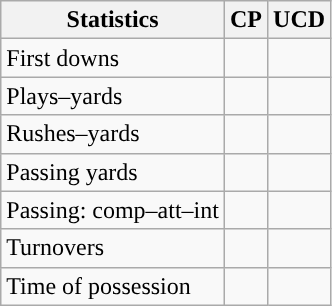<table class="wikitable" style="float:left">
<tr>
<th>Statistics</th>
<th>CP</th>
<th>UCD</th>
</tr>
<tr>
<td>First downs</td>
<td></td>
<td></td>
</tr>
<tr>
<td>Plays–yards</td>
<td></td>
<td></td>
</tr>
<tr>
<td>Rushes–yards</td>
<td></td>
<td></td>
</tr>
<tr>
<td>Passing yards</td>
<td></td>
<td></td>
</tr>
<tr>
<td>Passing: comp–att–int</td>
<td></td>
<td></td>
</tr>
<tr>
<td>Turnovers</td>
<td></td>
<td></td>
</tr>
<tr>
<td>Time of possession</td>
<td></td>
<td></td>
</tr>
</table>
